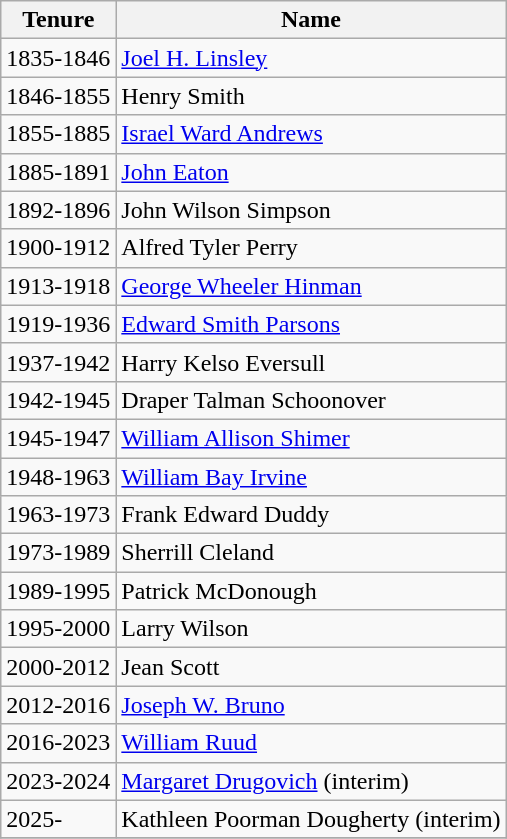<table class="wikitable">
<tr>
<th>Tenure</th>
<th>Name</th>
</tr>
<tr>
<td>1835-1846</td>
<td><a href='#'>Joel H. Linsley</a></td>
</tr>
<tr>
<td>1846-1855</td>
<td>Henry Smith</td>
</tr>
<tr>
<td>1855-1885</td>
<td><a href='#'>Israel Ward Andrews</a></td>
</tr>
<tr>
<td>1885-1891</td>
<td><a href='#'>John Eaton</a></td>
</tr>
<tr>
<td>1892-1896</td>
<td>John Wilson Simpson</td>
</tr>
<tr>
<td>1900-1912</td>
<td>Alfred Tyler Perry</td>
</tr>
<tr>
<td>1913-1918</td>
<td><a href='#'>George Wheeler Hinman</a></td>
</tr>
<tr>
<td>1919-1936</td>
<td><a href='#'>Edward Smith Parsons</a></td>
</tr>
<tr>
<td>1937-1942</td>
<td>Harry Kelso Eversull</td>
</tr>
<tr>
<td>1942-1945</td>
<td>Draper Talman Schoonover</td>
</tr>
<tr>
<td>1945-1947</td>
<td><a href='#'>William Allison Shimer</a></td>
</tr>
<tr>
<td>1948-1963</td>
<td><a href='#'>William Bay Irvine</a></td>
</tr>
<tr>
<td>1963-1973</td>
<td>Frank Edward Duddy</td>
</tr>
<tr>
<td>1973-1989</td>
<td>Sherrill Cleland</td>
</tr>
<tr>
<td>1989-1995</td>
<td>Patrick McDonough</td>
</tr>
<tr>
<td>1995-2000</td>
<td>Larry Wilson</td>
</tr>
<tr>
<td>2000-2012</td>
<td>Jean Scott</td>
</tr>
<tr>
<td>2012-2016</td>
<td><a href='#'>Joseph W. Bruno</a></td>
</tr>
<tr>
<td>2016-2023</td>
<td><a href='#'>William Ruud</a></td>
</tr>
<tr>
<td>2023-2024</td>
<td><a href='#'>Margaret Drugovich</a> (interim)</td>
</tr>
<tr>
<td>2025-</td>
<td>Kathleen Poorman Dougherty (interim)</td>
</tr>
<tr>
</tr>
</table>
